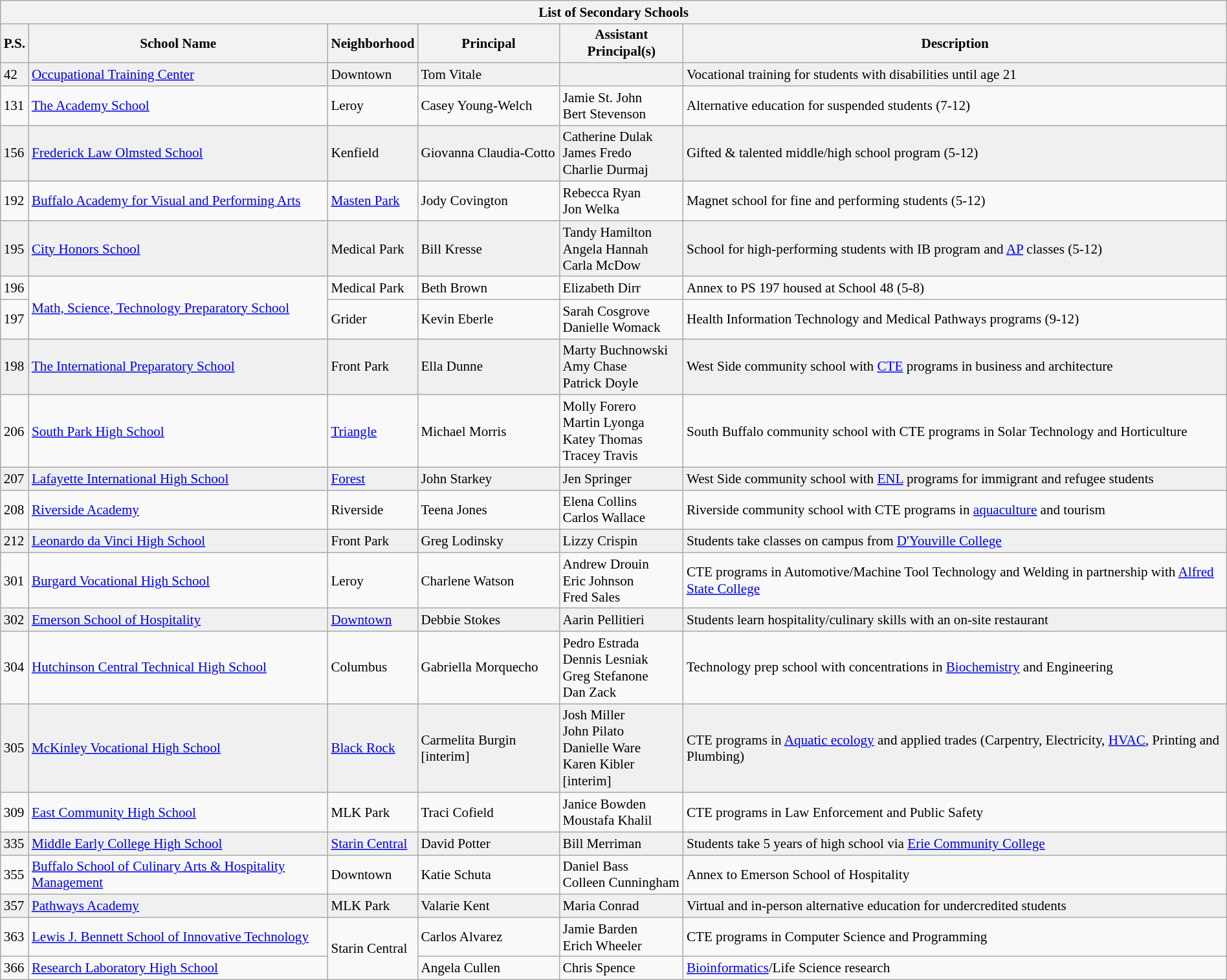<table class="wikitable collapsible" style="width:100%; font-size:88%">
<tr>
<th colspan=9>List of Secondary Schools</th>
</tr>
<tr>
<th>P.S.</th>
<th>School Name</th>
<th>Neighborhood</th>
<th>Principal</th>
<th>Assistant Principal(s)</th>
<th>Description</th>
</tr>
<tr style="background:#f0f0f0">
<td>42</td>
<td><a href='#'>Occupational Training Center</a></td>
<td>Downtown</td>
<td>Tom Vitale</td>
<td></td>
<td>Vocational training for students with disabilities until age 21</td>
</tr>
<tr>
<td>131</td>
<td><a href='#'>The Academy School</a></td>
<td>Leroy</td>
<td>Casey Young-Welch</td>
<td>Jamie St. John<br>Bert Stevenson</td>
<td>Alternative education for suspended students (7-12)</td>
</tr>
<tr style="background:#f0f0f0">
<td>156</td>
<td><a href='#'>Frederick Law Olmsted School</a></td>
<td>Kenfield</td>
<td>Giovanna Claudia-Cotto</td>
<td>Catherine Dulak<br>James Fredo<br>Charlie Durmaj</td>
<td>Gifted & talented middle/high school program (5-12)</td>
</tr>
<tr>
<td>192</td>
<td><a href='#'>Buffalo Academy for Visual and Performing Arts</a></td>
<td><a href='#'>Masten Park</a></td>
<td>Jody Covington</td>
<td>Rebecca Ryan<br>Jon Welka</td>
<td>Magnet school for fine and performing students (5-12)</td>
</tr>
<tr style="background:#f0f0f0">
<td>195</td>
<td><a href='#'>City Honors School</a></td>
<td>Medical Park</td>
<td>Bill Kresse</td>
<td>Tandy Hamilton<br>Angela Hannah<br>Carla McDow</td>
<td>School for high-performing students with IB program and <a href='#'>AP</a> classes (5-12)</td>
</tr>
<tr>
<td>196</td>
<td rowspan=2><a href='#'>Math, Science, Technology Preparatory School</a></td>
<td>Medical Park</td>
<td>Beth Brown</td>
<td>Elizabeth Dirr</td>
<td>Annex to PS 197 housed at School 48 (5-8)</td>
</tr>
<tr>
<td>197</td>
<td>Grider</td>
<td>Kevin Eberle</td>
<td>Sarah Cosgrove<br>Danielle Womack</td>
<td>Health Information Technology and Medical Pathways programs (9-12)</td>
</tr>
<tr style="background:#f0f0f0">
<td>198</td>
<td><a href='#'>The International Preparatory School</a></td>
<td>Front Park</td>
<td>Ella Dunne</td>
<td>Marty Buchnowski<br>Amy Chase<br>Patrick Doyle</td>
<td>West Side community school with <a href='#'>CTE</a> programs in business and architecture</td>
</tr>
<tr>
<td>206</td>
<td><a href='#'>South Park High School</a></td>
<td><a href='#'>Triangle</a></td>
<td>Michael Morris</td>
<td>Molly Forero<br>Martin Lyonga<br>Katey Thomas<br>Tracey Travis</td>
<td>South Buffalo community school with CTE programs in Solar Technology and Horticulture</td>
</tr>
<tr style="background:#f0f0f0">
<td>207</td>
<td><a href='#'>Lafayette International High School</a></td>
<td><a href='#'>Forest</a></td>
<td>John Starkey</td>
<td>Jen Springer</td>
<td>West Side community school with <a href='#'>ENL</a> programs for immigrant and refugee students</td>
</tr>
<tr>
<td>208</td>
<td><a href='#'>Riverside Academy</a></td>
<td>Riverside</td>
<td>Teena Jones</td>
<td>Elena Collins<br>Carlos Wallace</td>
<td>Riverside community school with CTE programs in <a href='#'>aquaculture</a> and tourism</td>
</tr>
<tr style="background:#f0f0f0">
<td>212</td>
<td><a href='#'>Leonardo da Vinci High School</a></td>
<td>Front Park</td>
<td>Greg Lodinsky</td>
<td>Lizzy Crispin</td>
<td>Students take classes on campus from <a href='#'>D'Youville College</a></td>
</tr>
<tr>
<td>301</td>
<td><a href='#'>Burgard Vocational High School</a></td>
<td>Leroy</td>
<td>Charlene Watson</td>
<td>Andrew Drouin<br>Eric Johnson<br>Fred Sales</td>
<td>CTE programs in Automotive/Machine Tool Technology and Welding in partnership with <a href='#'>Alfred State College</a></td>
</tr>
<tr style="background:#f0f0f0">
<td>302</td>
<td><a href='#'>Emerson School of Hospitality</a></td>
<td><a href='#'>Downtown</a></td>
<td>Debbie Stokes</td>
<td>Aarin Pellitieri</td>
<td>Students learn hospitality/culinary skills with an on-site restaurant</td>
</tr>
<tr>
<td>304</td>
<td><a href='#'>Hutchinson Central Technical High School</a></td>
<td>Columbus</td>
<td>Gabriella Morquecho</td>
<td>Pedro Estrada<br>Dennis Lesniak<br>Greg Stefanone<br>Dan Zack</td>
<td>Technology prep school with concentrations in <a href='#'>Biochemistry</a> and Engineering</td>
</tr>
<tr style="background:#f0f0f0">
<td>305</td>
<td><a href='#'>McKinley Vocational High School</a></td>
<td><a href='#'>Black Rock</a></td>
<td>Carmelita Burgin [interim]</td>
<td>Josh Miller<br>John Pilato<br>Danielle Ware<br>Karen Kibler [interim]</td>
<td>CTE programs in <a href='#'>Aquatic ecology</a> and applied trades (Carpentry, Electricity, <a href='#'>HVAC</a>, Printing and Plumbing)</td>
</tr>
<tr>
<td>309</td>
<td><a href='#'>East Community High School</a></td>
<td>MLK Park</td>
<td>Traci Cofield</td>
<td>Janice Bowden<br>Moustafa Khalil</td>
<td>CTE programs in Law Enforcement and Public Safety</td>
</tr>
<tr style="background:#f0f0f0">
<td>335</td>
<td><a href='#'>Middle Early College High School</a></td>
<td><a href='#'>Starin Central</a></td>
<td>David Potter</td>
<td>Bill Merriman</td>
<td>Students take 5 years of high school via <a href='#'>Erie Community College</a></td>
</tr>
<tr>
<td>355</td>
<td><a href='#'>Buffalo School of Culinary Arts & Hospitality Management</a></td>
<td>Downtown</td>
<td>Katie Schuta</td>
<td>Daniel Bass<br>Colleen Cunningham</td>
<td>Annex to Emerson School of Hospitality</td>
</tr>
<tr style="background:#f0f0f0">
<td>357</td>
<td><a href='#'>Pathways Academy</a></td>
<td>MLK Park</td>
<td>Valarie Kent</td>
<td>Maria Conrad</td>
<td>Virtual and in-person alternative education for undercredited students</td>
</tr>
<tr>
<td>363</td>
<td><a href='#'>Lewis J. Bennett School of Innovative Technology</a></td>
<td rowspan=2>Starin Central</td>
<td>Carlos Alvarez</td>
<td>Jamie Barden<br>Erich Wheeler</td>
<td>CTE programs in Computer Science and Programming</td>
</tr>
<tr>
<td>366</td>
<td><a href='#'>Research Laboratory High School</a></td>
<td>Angela Cullen</td>
<td>Chris Spence</td>
<td><a href='#'>Bioinformatics</a>/Life Science research</td>
</tr>
</table>
